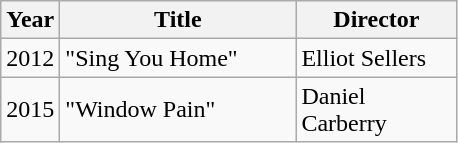<table class="wikitable">
<tr>
<th width=10>Year</th>
<th width=150>Title</th>
<th width=100>Director</th>
</tr>
<tr>
<td>2012</td>
<td>"Sing You Home"</td>
<td>Elliot Sellers</td>
</tr>
<tr>
<td>2015</td>
<td>"Window Pain"</td>
<td>Daniel Carberry</td>
</tr>
</table>
